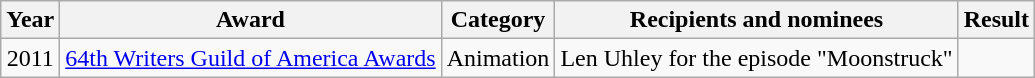<table class="wikitable" style="font-size: 100%;">
<tr style="text-align:center;">
<th>Year</th>
<th>Award</th>
<th>Category</th>
<th>Recipients and nominees</th>
<th>Result</th>
</tr>
<tr>
<td align=center>2011</td>
<td><a href='#'>64th Writers Guild of America Awards</a></td>
<td>Animation</td>
<td>Len Uhley for the episode "Moonstruck"</td>
<td></td>
</tr>
</table>
